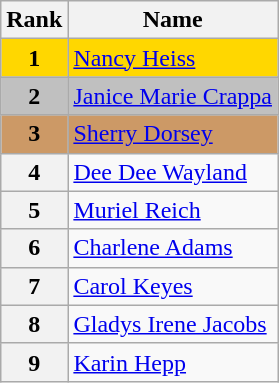<table class="wikitable">
<tr>
<th>Rank</th>
<th>Name</th>
</tr>
<tr bgcolor="gold">
<td align="center"><strong>1</strong></td>
<td><a href='#'>Nancy Heiss</a></td>
</tr>
<tr bgcolor="silver">
<td align="center"><strong>2</strong></td>
<td><a href='#'>Janice Marie Crappa</a></td>
</tr>
<tr bgcolor="cc9966">
<td align="center"><strong>3</strong></td>
<td><a href='#'>Sherry Dorsey</a></td>
</tr>
<tr>
<th>4</th>
<td><a href='#'>Dee Dee Wayland</a></td>
</tr>
<tr>
<th>5</th>
<td><a href='#'>Muriel Reich</a></td>
</tr>
<tr>
<th>6</th>
<td><a href='#'>Charlene Adams</a></td>
</tr>
<tr>
<th>7</th>
<td><a href='#'>Carol Keyes</a></td>
</tr>
<tr>
<th>8</th>
<td><a href='#'>Gladys Irene Jacobs</a></td>
</tr>
<tr>
<th>9</th>
<td><a href='#'>Karin Hepp</a></td>
</tr>
</table>
